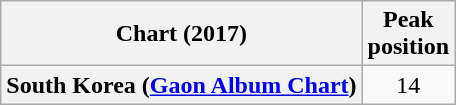<table class="wikitable plainrowheaders" style="text-align:center">
<tr>
<th>Chart (2017)</th>
<th>Peak<br>position</th>
</tr>
<tr>
<th scope="row">South Korea (<a href='#'>Gaon Album Chart</a>)</th>
<td>14</td>
</tr>
</table>
